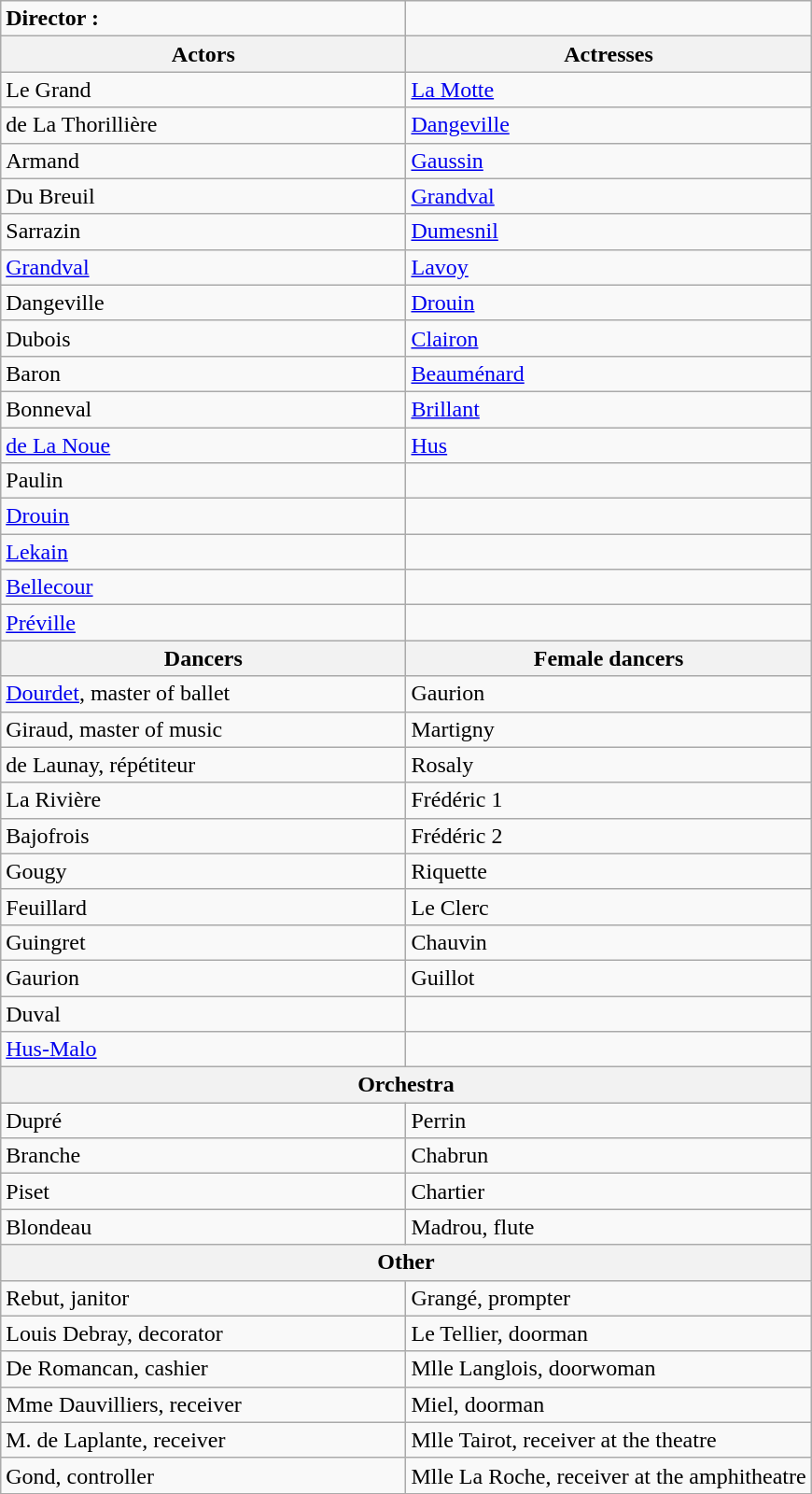<table class="wikitable centre">
<tr>
<td><strong>Director : </strong></td>
</tr>
<tr>
<th width="50%" align="center">Actors</th>
<th width="50%" align="center">Actresses</th>
</tr>
<tr>
<td>Le Grand</td>
<td><a href='#'> La Motte</a></td>
</tr>
<tr>
<td>de La Thorillière</td>
<td><a href='#'>Dangeville</a></td>
</tr>
<tr>
<td>Armand</td>
<td><a href='#'>Gaussin</a></td>
</tr>
<tr>
<td>Du Breuil</td>
<td><a href='#'>Grandval</a></td>
</tr>
<tr>
<td>Sarrazin</td>
<td><a href='#'>Dumesnil</a></td>
</tr>
<tr>
<td><a href='#'>Grandval</a></td>
<td><a href='#'>Lavoy</a></td>
</tr>
<tr>
<td>Dangeville</td>
<td><a href='#'> Drouin</a></td>
</tr>
<tr>
<td>Dubois</td>
<td><a href='#'>Clairon</a></td>
</tr>
<tr>
<td>Baron</td>
<td><a href='#'>Beauménard</a></td>
</tr>
<tr>
<td>Bonneval</td>
<td><a href='#'>Brillant</a></td>
</tr>
<tr>
<td><a href='#'>de La Noue</a></td>
<td><a href='#'>Hus</a></td>
</tr>
<tr>
<td>Paulin</td>
<td></td>
</tr>
<tr>
<td><a href='#'>Drouin</a></td>
<td></td>
</tr>
<tr>
<td><a href='#'>Lekain</a></td>
<td></td>
</tr>
<tr>
<td><a href='#'>Bellecour</a></td>
<td></td>
</tr>
<tr>
<td><a href='#'>Préville</a></td>
<td></td>
</tr>
<tr>
<th align="center">Dancers</th>
<th align="center">Female dancers</th>
</tr>
<tr>
<td><a href='#'>Dourdet</a>, master of ballet</td>
<td>Gaurion</td>
</tr>
<tr>
<td>Giraud, master of music</td>
<td>Martigny</td>
</tr>
<tr>
<td>de Launay, répétiteur</td>
<td>Rosaly</td>
</tr>
<tr>
<td>La Rivière</td>
<td>Frédéric 1</td>
</tr>
<tr>
<td>Bajofrois</td>
<td>Frédéric 2</td>
</tr>
<tr>
<td>Gougy</td>
<td>Riquette</td>
</tr>
<tr>
<td>Feuillard</td>
<td>Le Clerc</td>
</tr>
<tr>
<td>Guingret</td>
<td>Chauvin</td>
</tr>
<tr>
<td>Gaurion</td>
<td>Guillot</td>
</tr>
<tr>
<td>Duval</td>
<td></td>
</tr>
<tr>
<td><a href='#'>Hus-Malo</a></td>
<td></td>
</tr>
<tr>
<th colspan="2" align="center">Orchestra</th>
</tr>
<tr>
<td>Dupré</td>
<td>Perrin</td>
</tr>
<tr>
<td>Branche</td>
<td>Chabrun</td>
</tr>
<tr>
<td>Piset</td>
<td>Chartier</td>
</tr>
<tr>
<td>Blondeau</td>
<td>Madrou, flute</td>
</tr>
<tr>
<th colspan="2" align="center">Other</th>
</tr>
<tr>
<td>Rebut, janitor</td>
<td>Grangé, prompter</td>
</tr>
<tr>
<td>Louis Debray, decorator</td>
<td>Le Tellier, doorman</td>
</tr>
<tr>
<td>De Romancan, cashier</td>
<td>Mlle Langlois, doorwoman</td>
</tr>
<tr>
<td>Mme Dauvilliers, receiver</td>
<td>Miel, doorman</td>
</tr>
<tr>
<td>M. de Laplante, receiver</td>
<td>Mlle Tairot, receiver at the theatre</td>
</tr>
<tr>
<td>Gond, controller</td>
<td>Mlle La Roche, receiver at the amphitheatre</td>
</tr>
</table>
